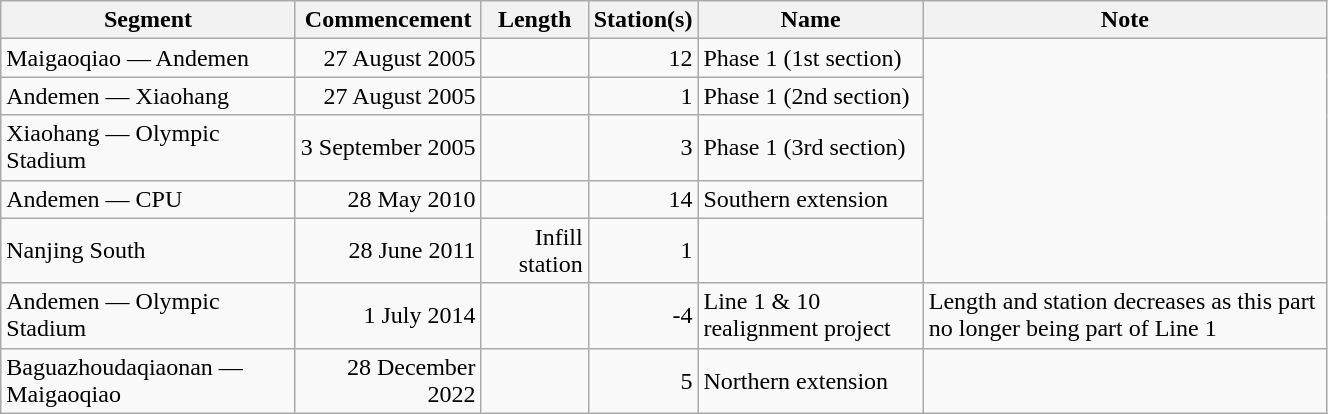<table class="wikitable" style="border-collapse: collapse; text-align: right; width:70%">
<tr>
<th>Segment</th>
<th>Commencement</th>
<th>Length</th>
<th>Station(s)</th>
<th>Name</th>
<th>Note</th>
</tr>
<tr>
<td style="text-align: left;">Maigaoqiao — Andemen</td>
<td>27 August 2005</td>
<td></td>
<td>12</td>
<td style="text-align: left;">Phase 1 (1st section)</td>
</tr>
<tr>
<td style="text-align: left;">Andemen — Xiaohang</td>
<td>27 August 2005</td>
<td></td>
<td>1</td>
<td style="text-align: left;">Phase 1 (2nd section)</td>
</tr>
<tr>
<td style="text-align: left;">Xiaohang — Olympic Stadium</td>
<td>3 September 2005</td>
<td></td>
<td>3</td>
<td style="text-align: left;">Phase 1 (3rd section)</td>
</tr>
<tr>
<td style="text-align: left;">Andemen — CPU</td>
<td>28 May 2010</td>
<td></td>
<td>14</td>
<td style="text-align: left;">Southern extension</td>
</tr>
<tr>
<td style="text-align: left;">Nanjing South</td>
<td>28 June 2011</td>
<td>Infill station</td>
<td>1</td>
<td style="text-align: left;"></td>
</tr>
<tr>
<td style="text-align: left;">Andemen — Olympic Stadium</td>
<td>1 July 2014</td>
<td></td>
<td>-4</td>
<td style="text-align: left;">Line 1 & 10 realignment project</td>
<td style="text-align: left;">Length and station decreases as this part no longer being part of Line 1</td>
</tr>
<tr>
<td style="text-align: left;">Baguazhoudaqiaonan — Maigaoqiao</td>
<td>28 December 2022</td>
<td></td>
<td>5</td>
<td style="text-align: left;">Northern extension</td>
</tr>
</table>
